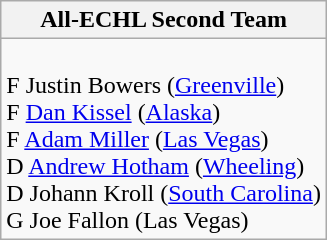<table class="wikitable">
<tr>
<th>All-ECHL Second Team</th>
</tr>
<tr>
<td><br> F Justin Bowers (<a href='#'>Greenville</a>)<br>
 F <a href='#'>Dan Kissel</a> (<a href='#'>Alaska</a>)<br>
 F <a href='#'>Adam Miller</a> (<a href='#'>Las Vegas</a>)<br>
 D <a href='#'>Andrew Hotham</a> (<a href='#'>Wheeling</a>)<br>
 D Johann Kroll (<a href='#'>South Carolina</a>)<br>
 G Joe Fallon (Las Vegas)<br></td>
</tr>
</table>
